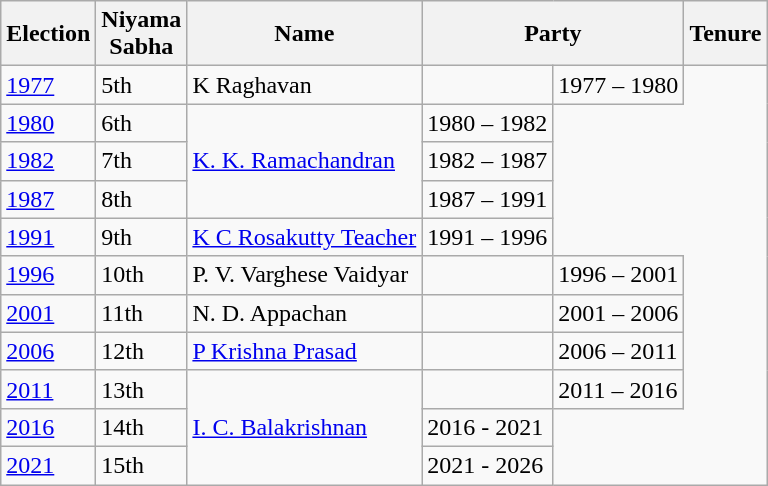<table class="wikitable sortable">
<tr>
<th>Election</th>
<th>Niyama<br>Sabha</th>
<th>Name</th>
<th colspan=2>Party</th>
<th>Tenure</th>
</tr>
<tr>
<td><a href='#'>1977</a></td>
<td>5th</td>
<td>K Raghavan</td>
<td></td>
<td>1977 – 1980</td>
</tr>
<tr>
<td><a href='#'>1980</a></td>
<td>6th</td>
<td rowspan="3"><a href='#'>K. K. Ramachandran</a></td>
<td>1980 – 1982</td>
</tr>
<tr>
<td><a href='#'>1982</a></td>
<td>7th</td>
<td>1982 – 1987</td>
</tr>
<tr>
<td><a href='#'>1987</a></td>
<td>8th</td>
<td>1987 – 1991</td>
</tr>
<tr>
<td><a href='#'>1991</a></td>
<td>9th</td>
<td><a href='#'> K C Rosakutty Teacher</a></td>
<td>1991 – 1996</td>
</tr>
<tr>
<td><a href='#'>1996</a></td>
<td>10th</td>
<td>P. V. Varghese Vaidyar</td>
<td></td>
<td>1996 – 2001</td>
</tr>
<tr>
<td><a href='#'>2001</a></td>
<td>11th</td>
<td>N. D. Appachan</td>
<td></td>
<td>2001 – 2006</td>
</tr>
<tr>
<td><a href='#'>2006</a></td>
<td>12th</td>
<td><a href='#'>P Krishna Prasad</a></td>
<td></td>
<td>2006 – 2011</td>
</tr>
<tr>
<td><a href='#'>2011</a></td>
<td>13th</td>
<td rowspan="3"><a href='#'>I. C. Balakrishnan</a></td>
<td></td>
<td>2011 – 2016</td>
</tr>
<tr>
<td><a href='#'>2016</a></td>
<td>14th</td>
<td>2016 - 2021</td>
</tr>
<tr>
<td><a href='#'>2021</a></td>
<td>15th</td>
<td>2021 - 2026</td>
</tr>
</table>
